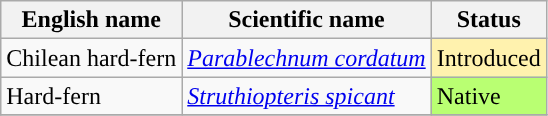<table class="wikitable" |>
<tr>
<th>English name</th>
<th>Scientific name</th>
<th>Status</th>
</tr>
<tr>
<td>Chilean hard-fern</td>
<td><em><a href='#'>Parablechnum cordatum</a></em></td>
<td style="background: #FFF2AE; text-align: ">Introduced</td>
</tr>
<tr>
<td>Hard-fern</td>
<td><em><a href='#'>Struthiopteris spicant</a></em></td>
<td style="background: #B9FF72; text-align: ">Native</td>
</tr>
<tr>
</tr>
</table>
